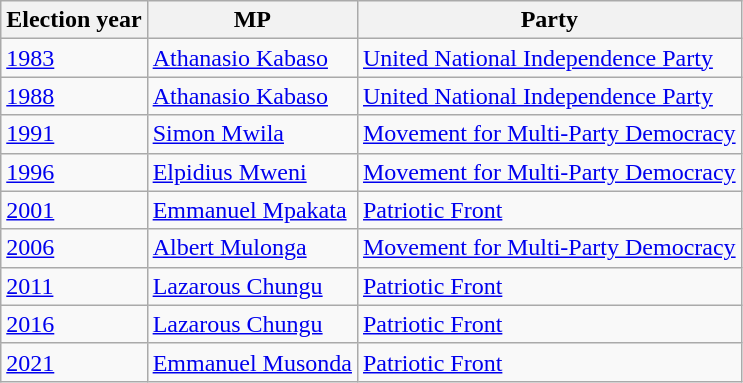<table class=wikitable>
<tr>
<th>Election year</th>
<th>MP</th>
<th>Party</th>
</tr>
<tr>
<td><a href='#'>1983</a></td>
<td><a href='#'>Athanasio Kabaso</a></td>
<td><a href='#'>United National Independence Party</a></td>
</tr>
<tr>
<td><a href='#'>1988</a></td>
<td><a href='#'>Athanasio Kabaso</a></td>
<td><a href='#'>United National Independence Party</a></td>
</tr>
<tr>
<td><a href='#'>1991</a></td>
<td><a href='#'>Simon Mwila</a></td>
<td><a href='#'>Movement for Multi-Party Democracy</a></td>
</tr>
<tr>
<td><a href='#'>1996</a></td>
<td><a href='#'>Elpidius Mweni</a></td>
<td><a href='#'>Movement for Multi-Party Democracy</a></td>
</tr>
<tr>
<td><a href='#'>2001</a></td>
<td><a href='#'>Emmanuel Mpakata</a></td>
<td><a href='#'>Patriotic Front</a></td>
</tr>
<tr>
<td><a href='#'>2006</a></td>
<td><a href='#'>Albert Mulonga</a></td>
<td><a href='#'>Movement for Multi-Party Democracy</a></td>
</tr>
<tr>
<td><a href='#'>2011</a></td>
<td><a href='#'>Lazarous Chungu</a></td>
<td><a href='#'>Patriotic Front</a></td>
</tr>
<tr>
<td><a href='#'>2016</a></td>
<td><a href='#'>Lazarous Chungu</a></td>
<td><a href='#'>Patriotic Front</a></td>
</tr>
<tr>
<td><a href='#'>2021</a></td>
<td><a href='#'>Emmanuel Musonda</a></td>
<td><a href='#'>Patriotic Front</a></td>
</tr>
</table>
